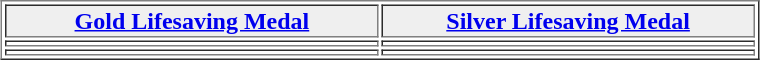<table align="center" border="1"  cellpadding="1" width="40%">
<tr>
<th width="50%" style="background:#efefef;"><a href='#'>Gold Lifesaving Medal</a></th>
<th width="50%" style="background:#efefef;"><a href='#'>Silver Lifesaving Medal</a></th>
</tr>
<tr>
<td></td>
<td></td>
</tr>
<tr>
<td></td>
<td></td>
</tr>
</table>
